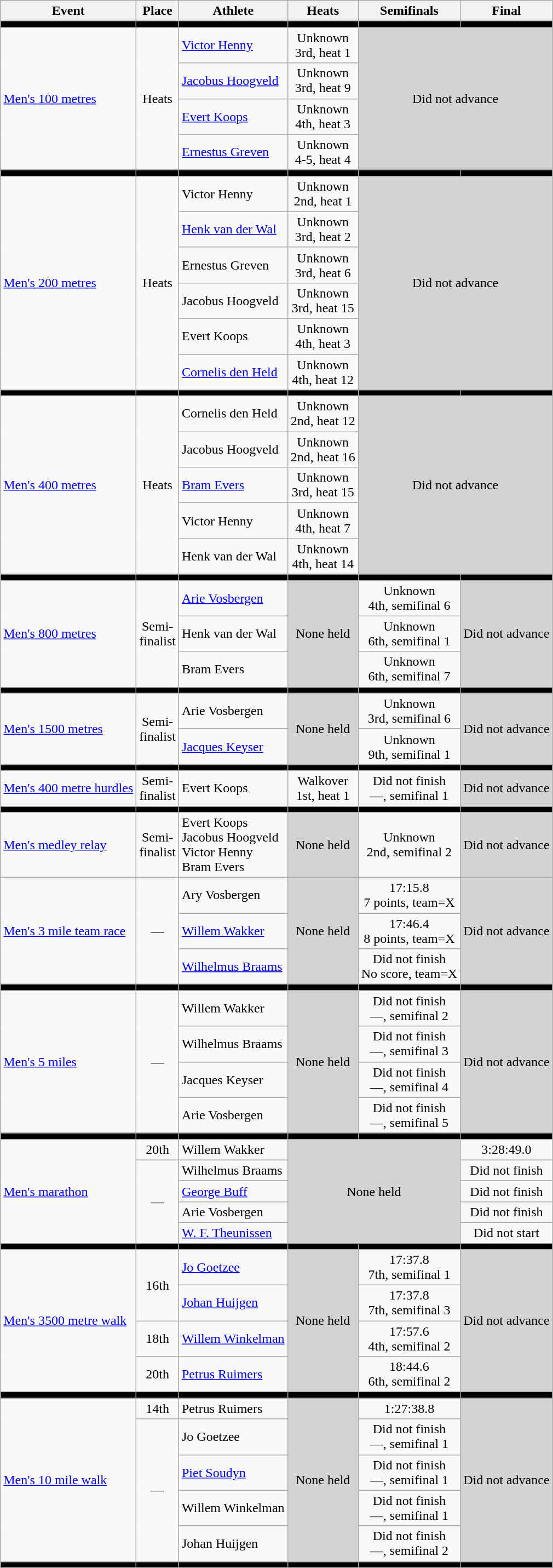<table class=wikitable>
<tr>
<th>Event</th>
<th>Place</th>
<th>Athlete</th>
<th>Heats</th>
<th>Semifinals</th>
<th>Final</th>
</tr>
<tr bgcolor=black>
<td></td>
<td></td>
<td></td>
<td></td>
<td></td>
<td></td>
</tr>
<tr align=center>
<td rowspan=4 align=left><a href='#'>Men's 100 metres</a></td>
<td rowspan=4>Heats</td>
<td align=left><a href='#'>Victor Henny</a></td>
<td>Unknown <br> 3rd, heat 1</td>
<td rowspan=4 colspan=2 bgcolor=lightgray>Did not advance</td>
</tr>
<tr align=center>
<td align=left><a href='#'>Jacobus Hoogveld</a></td>
<td>Unknown <br> 3rd, heat 9</td>
</tr>
<tr align=center>
<td align=left><a href='#'>Evert Koops</a></td>
<td>Unknown <br> 4th, heat 3</td>
</tr>
<tr align=center>
<td align=left><a href='#'>Ernestus Greven</a></td>
<td>Unknown <br> 4-5, heat 4</td>
</tr>
<tr bgcolor=black>
<td></td>
<td></td>
<td></td>
<td></td>
<td></td>
<td></td>
</tr>
<tr align=center>
<td rowspan=6 align=left><a href='#'>Men's 200 metres</a></td>
<td rowspan=6>Heats</td>
<td align=left>Victor Henny</td>
<td>Unknown <br> 2nd, heat 1</td>
<td rowspan=6 colspan=2 bgcolor=lightgray>Did not advance</td>
</tr>
<tr align=center>
<td align=left><a href='#'>Henk van der Wal</a></td>
<td>Unknown <br> 3rd, heat 2</td>
</tr>
<tr align=center>
<td align=left>Ernestus Greven</td>
<td>Unknown <br> 3rd, heat 6</td>
</tr>
<tr align=center>
<td align=left>Jacobus Hoogveld</td>
<td>Unknown <br> 3rd, heat 15</td>
</tr>
<tr align=center>
<td align=left>Evert Koops</td>
<td>Unknown <br> 4th, heat 3</td>
</tr>
<tr align=center>
<td align=left><a href='#'>Cornelis den Held</a></td>
<td>Unknown <br> 4th, heat 12</td>
</tr>
<tr bgcolor=black>
<td></td>
<td></td>
<td></td>
<td></td>
<td></td>
<td></td>
</tr>
<tr align=center>
<td rowspan=5 align=left><a href='#'>Men's 400 metres</a></td>
<td rowspan=5>Heats</td>
<td align=left>Cornelis den Held</td>
<td>Unknown <br> 2nd, heat 12</td>
<td rowspan=5 colspan=2 bgcolor=lightgray>Did not advance</td>
</tr>
<tr align=center>
<td align=left>Jacobus Hoogveld</td>
<td>Unknown <br> 2nd, heat 16</td>
</tr>
<tr align=center>
<td align=left><a href='#'>Bram Evers</a></td>
<td>Unknown <br> 3rd, heat 15</td>
</tr>
<tr align=center>
<td align=left>Victor Henny</td>
<td>Unknown <br> 4th, heat 7</td>
</tr>
<tr align=center>
<td align=left>Henk van der Wal</td>
<td>Unknown <br> 4th, heat 14</td>
</tr>
<tr bgcolor=black>
<td></td>
<td></td>
<td></td>
<td></td>
<td></td>
<td></td>
</tr>
<tr align=center>
<td rowspan=3 align=left><a href='#'>Men's 800 metres</a></td>
<td rowspan=3>Semi-<br>finalist</td>
<td align=left><a href='#'>Arie Vosbergen</a></td>
<td rowspan=3 bgcolor=lightgray>None held</td>
<td>Unknown <br> 4th, semifinal 6</td>
<td rowspan=3 bgcolor=lightgray>Did not advance</td>
</tr>
<tr align=center>
<td align=left>Henk van der Wal</td>
<td>Unknown <br> 6th, semifinal 1</td>
</tr>
<tr align=center>
<td align=left>Bram Evers</td>
<td>Unknown <br> 6th, semifinal 7</td>
</tr>
<tr bgcolor=black>
<td></td>
<td></td>
<td></td>
<td></td>
<td></td>
<td></td>
</tr>
<tr align=center>
<td rowspan=2 align=left><a href='#'>Men's 1500 metres</a></td>
<td rowspan=2>Semi-<br>finalist</td>
<td align=left>Arie Vosbergen</td>
<td rowspan=2 bgcolor=lightgray>None held</td>
<td>Unknown <br> 3rd, semifinal 6</td>
<td rowspan=2 bgcolor=lightgray>Did not advance</td>
</tr>
<tr align=center>
<td align=left><a href='#'>Jacques Keyser</a></td>
<td>Unknown <br> 9th, semifinal 1</td>
</tr>
<tr bgcolor=black>
<td></td>
<td></td>
<td></td>
<td></td>
<td></td>
<td></td>
</tr>
<tr align=center>
<td align=left><a href='#'>Men's 400 metre hurdles</a></td>
<td>Semi-<br>finalist</td>
<td align=left>Evert Koops</td>
<td>Walkover <br> 1st, heat 1</td>
<td>Did not finish <br> —, semifinal 1</td>
<td bgcolor=lightgray>Did not advance</td>
</tr>
<tr bgcolor=black>
<td></td>
<td></td>
<td></td>
<td></td>
<td></td>
<td></td>
</tr>
<tr align=center>
<td align=left><a href='#'>Men's medley relay</a></td>
<td>Semi-<br>finalist</td>
<td align=left>Evert Koops <br> Jacobus Hoogveld <br> Victor Henny <br> Bram Evers</td>
<td bgcolor=lightgray>None held</td>
<td>Unknown <br> 2nd, semifinal 2</td>
<td bgcolor=lightgray>Did not advance</td>
</tr>
<tr align=center>
<td rowspan=3 align=left><a href='#'>Men's 3 mile team race</a></td>
<td rowspan=3>—</td>
<td align=left>Ary Vosbergen</td>
<td rowspan=3 bgcolor=lightgray>None held</td>
<td>17:15.8 <br> 7 points, team=X</td>
<td rowspan=3 bgcolor=lightgray>Did not advance</td>
</tr>
<tr align=center>
<td align=left><a href='#'>Willem Wakker</a></td>
<td>17:46.4 <br> 8 points, team=X</td>
</tr>
<tr align=center>
<td align=left><a href='#'>Wilhelmus Braams</a></td>
<td>Did not finish <br> No score, team=X</td>
</tr>
<tr bgcolor=black>
<td></td>
<td></td>
<td></td>
<td></td>
<td></td>
<td></td>
</tr>
<tr align=center>
<td rowspan=4 align=left><a href='#'>Men's 5 miles</a></td>
<td rowspan=4>—</td>
<td align=left>Willem Wakker</td>
<td rowspan=4 bgcolor=lightgray>None held</td>
<td>Did not finish <br> —, semifinal 2</td>
<td rowspan=4 bgcolor=lightgray>Did not advance</td>
</tr>
<tr align=center>
<td align=left>Wilhelmus Braams</td>
<td>Did not finish <br> —, semifinal 3</td>
</tr>
<tr align=center>
<td align=left>Jacques Keyser</td>
<td>Did not finish <br> —, semifinal 4</td>
</tr>
<tr align=center>
<td align=left>Arie Vosbergen</td>
<td>Did not finish <br> —, semifinal 5</td>
</tr>
<tr bgcolor=black>
<td></td>
<td></td>
<td></td>
<td></td>
<td></td>
<td></td>
</tr>
<tr align=center>
<td rowspan=5 align=left><a href='#'>Men's marathon</a></td>
<td>20th</td>
<td align=left>Willem Wakker</td>
<td rowspan=5 colspan=2 bgcolor=lightgray>None held</td>
<td>3:28:49.0</td>
</tr>
<tr align=center>
<td rowspan=4>—</td>
<td align=left>Wilhelmus Braams</td>
<td>Did not finish</td>
</tr>
<tr align=center>
<td align=left><a href='#'>George Buff</a></td>
<td>Did not finish</td>
</tr>
<tr align=center>
<td align=left>Arie Vosbergen</td>
<td>Did not finish</td>
</tr>
<tr align=center>
<td align=left><a href='#'>W. F. Theunissen</a></td>
<td>Did not start</td>
</tr>
<tr bgcolor=black>
<td></td>
<td></td>
<td></td>
<td></td>
<td></td>
<td></td>
</tr>
<tr align=center>
<td rowspan=4 align=left><a href='#'>Men's 3500 metre walk</a></td>
<td rowspan=2>16th</td>
<td align=left><a href='#'>Jo Goetzee</a></td>
<td rowspan=4 bgcolor=lightgray>None held</td>
<td>17:37.8 <br> 7th, semifinal 1</td>
<td rowspan=4 bgcolor=lightgray>Did not advance</td>
</tr>
<tr align=center>
<td align=left><a href='#'>Johan Huijgen</a></td>
<td>17:37.8 <br> 7th, semifinal 3</td>
</tr>
<tr align=center>
<td>18th</td>
<td align=left><a href='#'>Willem Winkelman</a></td>
<td>17:57.6 <br> 4th, semifinal 2</td>
</tr>
<tr align=center>
<td>20th</td>
<td align=left><a href='#'>Petrus Ruimers</a></td>
<td>18:44.6 <br> 6th, semifinal 2</td>
</tr>
<tr bgcolor=black>
<td></td>
<td></td>
<td></td>
<td></td>
<td></td>
<td></td>
</tr>
<tr align=center>
<td rowspan=5 align=left><a href='#'>Men's 10 mile walk</a></td>
<td>14th</td>
<td align=left>Petrus Ruimers</td>
<td rowspan=5 bgcolor=lightgray>None held</td>
<td>1:27:38.8</td>
<td rowspan=5 bgcolor=lightgray>Did not advance</td>
</tr>
<tr align=center>
<td rowspan=4>—</td>
<td align=left>Jo Goetzee</td>
<td>Did not finish <br> —, semifinal 1</td>
</tr>
<tr align=center>
<td align=left><a href='#'>Piet Soudyn</a></td>
<td>Did not finish <br> —, semifinal 1</td>
</tr>
<tr align=center>
<td align=left>Willem Winkelman</td>
<td>Did not finish <br> —, semifinal 1</td>
</tr>
<tr align=center>
<td align=left>Johan Huijgen</td>
<td>Did not finish <br> —, semifinal 2</td>
</tr>
<tr bgcolor=black>
<td></td>
<td></td>
<td></td>
<td></td>
<td></td>
<td></td>
</tr>
</table>
